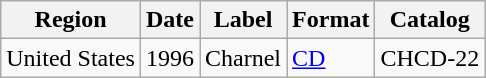<table class="wikitable">
<tr>
<th>Region</th>
<th>Date</th>
<th>Label</th>
<th>Format</th>
<th>Catalog</th>
</tr>
<tr>
<td>United States</td>
<td>1996</td>
<td>Charnel</td>
<td><a href='#'>CD</a></td>
<td>CHCD-22</td>
</tr>
</table>
